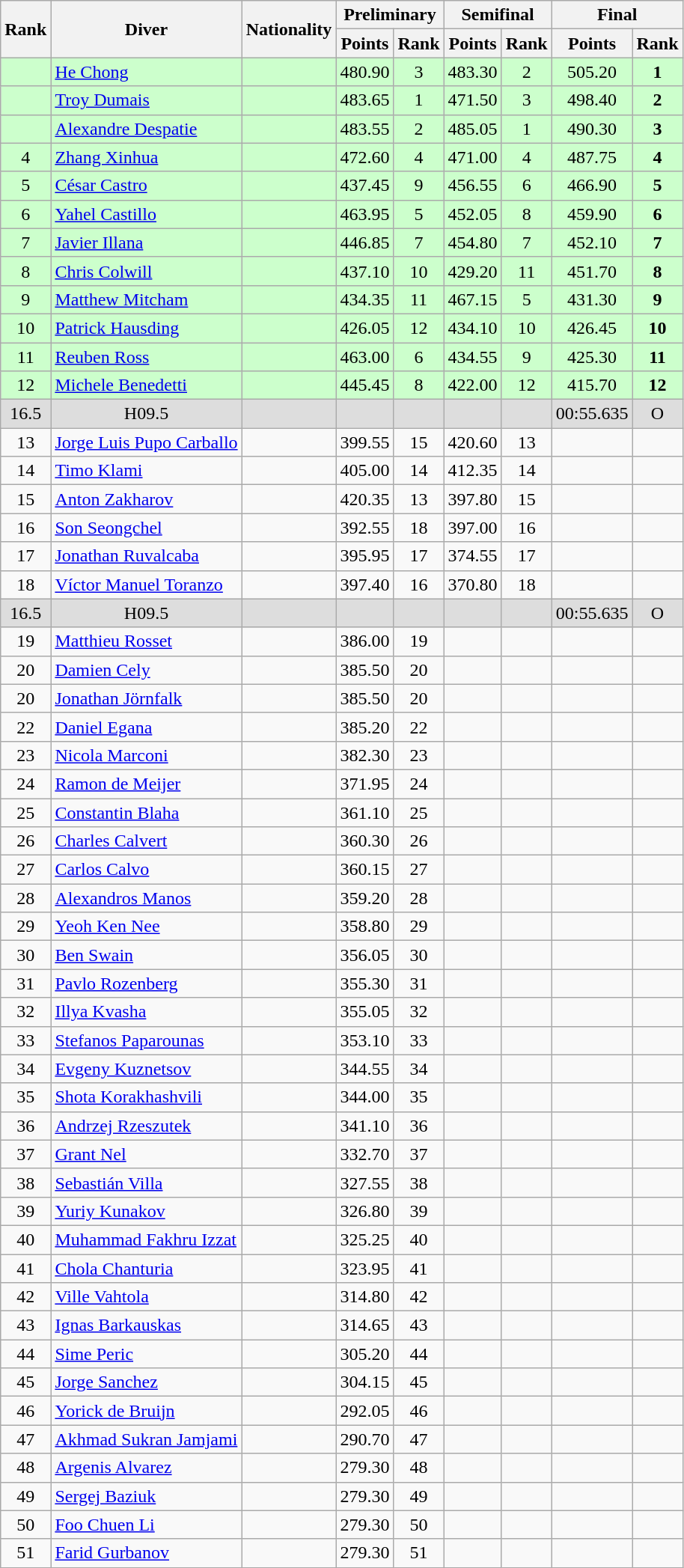<table class="wikitable" style="text-align:center">
<tr>
<th rowspan="2">Rank</th>
<th rowspan="2">Diver</th>
<th rowspan="2">Nationality</th>
<th colspan="2">Preliminary</th>
<th colspan="2">Semifinal</th>
<th colspan="2">Final</th>
</tr>
<tr>
<th>Points</th>
<th>Rank</th>
<th>Points</th>
<th>Rank</th>
<th>Points</th>
<th>Rank</th>
</tr>
<tr bgcolor=ccffcc>
<td></td>
<td align=left><a href='#'>He Chong</a></td>
<td align=left></td>
<td>480.90</td>
<td>3</td>
<td>483.30</td>
<td>2</td>
<td>505.20</td>
<td><strong>1</strong></td>
</tr>
<tr bgcolor=ccffcc>
<td></td>
<td align=left><a href='#'>Troy Dumais</a></td>
<td align=left></td>
<td>483.65</td>
<td>1</td>
<td>471.50</td>
<td>3</td>
<td>498.40</td>
<td><strong>2</strong></td>
</tr>
<tr bgcolor=ccffcc>
<td></td>
<td align=left><a href='#'>Alexandre Despatie</a></td>
<td align=left></td>
<td>483.55</td>
<td>2</td>
<td>485.05</td>
<td>1</td>
<td>490.30</td>
<td><strong>3</strong></td>
</tr>
<tr bgcolor=ccffcc>
<td>4</td>
<td align=left><a href='#'>Zhang Xinhua</a></td>
<td align=left></td>
<td>472.60</td>
<td>4</td>
<td>471.00</td>
<td>4</td>
<td>487.75</td>
<td><strong>4</strong></td>
</tr>
<tr bgcolor=ccffcc>
<td>5</td>
<td align=left><a href='#'>César Castro</a></td>
<td align=left></td>
<td>437.45</td>
<td>9</td>
<td>456.55</td>
<td>6</td>
<td>466.90</td>
<td><strong>5</strong></td>
</tr>
<tr bgcolor=ccffcc>
<td>6</td>
<td align=left><a href='#'>Yahel Castillo</a></td>
<td align=left></td>
<td>463.95</td>
<td>5</td>
<td>452.05</td>
<td>8</td>
<td>459.90</td>
<td><strong>6</strong></td>
</tr>
<tr bgcolor=ccffcc>
<td>7</td>
<td align=left><a href='#'>Javier Illana</a></td>
<td align=left></td>
<td>446.85</td>
<td>7</td>
<td>454.80</td>
<td>7</td>
<td>452.10</td>
<td><strong>7</strong></td>
</tr>
<tr bgcolor=ccffcc>
<td>8</td>
<td align=left><a href='#'>Chris Colwill</a></td>
<td align=left></td>
<td>437.10</td>
<td>10</td>
<td>429.20</td>
<td>11</td>
<td>451.70</td>
<td><strong>8</strong></td>
</tr>
<tr bgcolor=ccffcc>
<td>9</td>
<td align=left><a href='#'>Matthew Mitcham</a></td>
<td align=left></td>
<td>434.35</td>
<td>11</td>
<td>467.15</td>
<td>5</td>
<td>431.30</td>
<td><strong>9</strong></td>
</tr>
<tr bgcolor=ccffcc>
<td>10</td>
<td align=left><a href='#'>Patrick Hausding</a></td>
<td align=left></td>
<td>426.05</td>
<td>12</td>
<td>434.10</td>
<td>10</td>
<td>426.45</td>
<td><strong>10</strong></td>
</tr>
<tr bgcolor=ccffcc>
<td>11</td>
<td align=left><a href='#'>Reuben Ross</a></td>
<td align=left></td>
<td>463.00</td>
<td>6</td>
<td>434.55</td>
<td>9</td>
<td>425.30</td>
<td><strong>11</strong></td>
</tr>
<tr bgcolor=ccffcc>
<td>12</td>
<td align=left><a href='#'>Michele Benedetti</a></td>
<td align=left></td>
<td>445.45</td>
<td>8</td>
<td>422.00</td>
<td>12</td>
<td>415.70</td>
<td><strong>12</strong></td>
</tr>
<tr bgcolor=#DDDDDD>
<td><span>16.5</span></td>
<td><span>H09.5</span></td>
<td></td>
<td></td>
<td></td>
<td></td>
<td></td>
<td><span>00:55.635</span></td>
<td><span>O</span></td>
</tr>
<tr>
<td>13</td>
<td align=left><a href='#'>Jorge Luis Pupo Carballo</a></td>
<td align=left></td>
<td>399.55</td>
<td>15</td>
<td>420.60</td>
<td>13</td>
<td></td>
<td><strong> </strong></td>
</tr>
<tr>
<td>14</td>
<td align=left><a href='#'>Timo Klami</a></td>
<td align=left></td>
<td>405.00</td>
<td>14</td>
<td>412.35</td>
<td>14</td>
<td></td>
<td><strong> </strong></td>
</tr>
<tr>
<td>15</td>
<td align=left><a href='#'>Anton Zakharov</a></td>
<td align=left></td>
<td>420.35</td>
<td>13</td>
<td>397.80</td>
<td>15</td>
<td></td>
<td></td>
</tr>
<tr>
<td>16</td>
<td align=left><a href='#'>Son Seongchel</a></td>
<td align=left></td>
<td>392.55</td>
<td>18</td>
<td>397.00</td>
<td>16</td>
<td></td>
<td></td>
</tr>
<tr>
<td>17</td>
<td align=left><a href='#'>Jonathan Ruvalcaba</a></td>
<td align=left></td>
<td>395.95</td>
<td>17</td>
<td>374.55</td>
<td>17</td>
<td></td>
<td><strong> </strong></td>
</tr>
<tr>
<td>18</td>
<td align=left><a href='#'>Víctor Manuel Toranzo</a></td>
<td align=left></td>
<td>397.40</td>
<td>16</td>
<td>370.80</td>
<td>18</td>
<td></td>
<td><strong> </strong></td>
</tr>
<tr bgcolor=#DDDDDD>
<td><span>16.5</span></td>
<td><span>H09.5</span></td>
<td></td>
<td></td>
<td></td>
<td></td>
<td></td>
<td><span>00:55.635</span></td>
<td><span>O</span></td>
</tr>
<tr>
<td>19</td>
<td align=left><a href='#'>Matthieu Rosset</a></td>
<td align=left></td>
<td>386.00</td>
<td>19</td>
<td></td>
<td></td>
<td></td>
<td></td>
</tr>
<tr>
<td>20</td>
<td align=left><a href='#'>Damien Cely</a></td>
<td align=left></td>
<td>385.50</td>
<td>20</td>
<td></td>
<td></td>
<td></td>
<td></td>
</tr>
<tr>
<td>20</td>
<td align=left><a href='#'>Jonathan Jörnfalk</a></td>
<td align=left></td>
<td>385.50</td>
<td>20</td>
<td></td>
<td></td>
<td></td>
<td></td>
</tr>
<tr>
<td>22</td>
<td align=left><a href='#'>Daniel Egana</a></td>
<td align=left></td>
<td>385.20</td>
<td>22</td>
<td></td>
<td></td>
<td></td>
<td></td>
</tr>
<tr>
<td>23</td>
<td align=left><a href='#'>Nicola Marconi</a></td>
<td align=left></td>
<td>382.30</td>
<td>23</td>
<td></td>
<td></td>
<td></td>
<td></td>
</tr>
<tr>
<td>24</td>
<td align=left><a href='#'>Ramon de Meijer</a></td>
<td align=left></td>
<td>371.95</td>
<td>24</td>
<td></td>
<td></td>
<td></td>
<td></td>
</tr>
<tr>
<td>25</td>
<td align=left><a href='#'>Constantin Blaha</a></td>
<td align=left></td>
<td>361.10</td>
<td>25</td>
<td></td>
<td></td>
<td></td>
<td></td>
</tr>
<tr>
<td>26</td>
<td align=left><a href='#'>Charles Calvert</a></td>
<td align=left></td>
<td>360.30</td>
<td>26</td>
<td></td>
<td></td>
<td></td>
<td></td>
</tr>
<tr>
<td>27</td>
<td align=left><a href='#'>Carlos Calvo</a></td>
<td align=left></td>
<td>360.15</td>
<td>27</td>
<td></td>
<td></td>
<td></td>
<td></td>
</tr>
<tr>
<td>28</td>
<td align=left><a href='#'>Alexandros Manos</a></td>
<td align=left></td>
<td>359.20</td>
<td>28</td>
<td></td>
<td></td>
<td></td>
<td></td>
</tr>
<tr>
<td>29</td>
<td align=left><a href='#'>Yeoh Ken Nee</a></td>
<td align=left></td>
<td>358.80</td>
<td>29</td>
<td></td>
<td></td>
<td></td>
<td></td>
</tr>
<tr>
<td>30</td>
<td align=left><a href='#'>Ben Swain</a></td>
<td align=left></td>
<td>356.05</td>
<td>30</td>
<td></td>
<td></td>
<td></td>
<td></td>
</tr>
<tr>
<td>31</td>
<td align=left><a href='#'>Pavlo Rozenberg</a></td>
<td align=left></td>
<td>355.30</td>
<td>31</td>
<td></td>
<td></td>
<td></td>
<td></td>
</tr>
<tr>
<td>32</td>
<td align=left><a href='#'>Illya Kvasha</a></td>
<td align=left></td>
<td>355.05</td>
<td>32</td>
<td></td>
<td></td>
<td></td>
<td></td>
</tr>
<tr>
<td>33</td>
<td align=left><a href='#'>Stefanos Paparounas</a></td>
<td align=left></td>
<td>353.10</td>
<td>33</td>
<td></td>
<td></td>
<td></td>
<td></td>
</tr>
<tr>
<td>34</td>
<td align=left><a href='#'>Evgeny Kuznetsov</a></td>
<td align=left></td>
<td>344.55</td>
<td>34</td>
<td></td>
<td></td>
<td></td>
<td></td>
</tr>
<tr>
<td>35</td>
<td align=left><a href='#'>Shota Korakhashvili</a></td>
<td align=left></td>
<td>344.00</td>
<td>35</td>
<td></td>
<td></td>
<td></td>
<td></td>
</tr>
<tr>
<td>36</td>
<td align=left><a href='#'>Andrzej Rzeszutek</a></td>
<td align=left></td>
<td>341.10</td>
<td>36</td>
<td></td>
<td></td>
<td></td>
<td></td>
</tr>
<tr>
<td>37</td>
<td align=left><a href='#'>Grant Nel</a></td>
<td align=left></td>
<td>332.70</td>
<td>37</td>
<td></td>
<td></td>
<td></td>
<td></td>
</tr>
<tr>
<td>38</td>
<td align=left><a href='#'>Sebastián Villa</a></td>
<td align=left></td>
<td>327.55</td>
<td>38</td>
<td></td>
<td></td>
<td></td>
<td></td>
</tr>
<tr>
<td>39</td>
<td align=left><a href='#'>Yuriy Kunakov</a></td>
<td align=left></td>
<td>326.80</td>
<td>39</td>
<td></td>
<td></td>
<td></td>
<td><strong> </strong></td>
</tr>
<tr>
<td>40</td>
<td align=left><a href='#'>Muhammad Fakhru Izzat</a></td>
<td align=left></td>
<td>325.25</td>
<td>40</td>
<td></td>
<td></td>
<td></td>
<td><strong> </strong></td>
</tr>
<tr>
<td>41</td>
<td align=left><a href='#'>Chola Chanturia</a></td>
<td align=left></td>
<td>323.95</td>
<td>41</td>
<td></td>
<td></td>
<td></td>
<td><strong> </strong></td>
</tr>
<tr>
<td>42</td>
<td align=left><a href='#'>Ville Vahtola</a></td>
<td align=left></td>
<td>314.80</td>
<td>42</td>
<td></td>
<td></td>
<td></td>
<td></td>
</tr>
<tr>
<td>43</td>
<td align=left><a href='#'>Ignas Barkauskas</a></td>
<td align=left></td>
<td>314.65</td>
<td>43</td>
<td></td>
<td></td>
<td></td>
<td></td>
</tr>
<tr>
<td>44</td>
<td align=left><a href='#'>Sime Peric</a></td>
<td align=left></td>
<td>305.20</td>
<td>44</td>
<td></td>
<td></td>
<td></td>
<td></td>
</tr>
<tr>
<td>45</td>
<td align=left><a href='#'>Jorge Sanchez</a></td>
<td align=left></td>
<td>304.15</td>
<td>45</td>
<td></td>
<td></td>
<td></td>
<td></td>
</tr>
<tr>
<td>46</td>
<td align=left><a href='#'>Yorick de Bruijn</a></td>
<td align=left></td>
<td>292.05</td>
<td>46</td>
<td></td>
<td></td>
<td></td>
<td></td>
</tr>
<tr>
<td>47</td>
<td align=left><a href='#'>Akhmad Sukran Jamjami</a></td>
<td align=left></td>
<td>290.70</td>
<td>47</td>
<td></td>
<td></td>
<td></td>
<td></td>
</tr>
<tr>
<td>48</td>
<td align=left><a href='#'>Argenis Alvarez</a></td>
<td align=left></td>
<td>279.30</td>
<td>48</td>
<td></td>
<td></td>
<td></td>
<td></td>
</tr>
<tr>
<td>49</td>
<td align=left><a href='#'>Sergej Baziuk</a></td>
<td align=left></td>
<td>279.30</td>
<td>49</td>
<td></td>
<td></td>
<td></td>
<td></td>
</tr>
<tr>
<td>50</td>
<td align=left><a href='#'>Foo Chuen Li</a></td>
<td align=left></td>
<td>279.30</td>
<td>50</td>
<td></td>
<td></td>
<td></td>
<td></td>
</tr>
<tr>
<td>51</td>
<td align=left><a href='#'>Farid Gurbanov</a></td>
<td align=left></td>
<td>279.30</td>
<td>51</td>
<td></td>
<td></td>
<td></td>
<td></td>
</tr>
</table>
